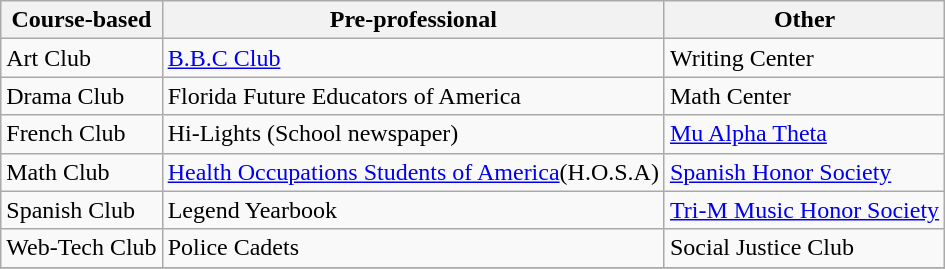<table class="wikitable">
<tr>
<th>Course-based</th>
<th>Pre-professional</th>
<th>Other</th>
</tr>
<tr>
<td>Art Club</td>
<td><a href='#'>B.B.C Club</a></td>
<td>Writing Center</td>
</tr>
<tr>
<td>Drama Club</td>
<td>Florida Future Educators of America</td>
<td>Math Center</td>
</tr>
<tr>
<td>French Club</td>
<td>Hi-Lights (School newspaper)</td>
<td><a href='#'>Mu Alpha Theta</a></td>
</tr>
<tr>
<td>Math Club</td>
<td><a href='#'>Health Occupations Students of America</a>(H.O.S.A)</td>
<td><a href='#'>Spanish Honor Society</a></td>
</tr>
<tr>
<td>Spanish Club</td>
<td>Legend Yearbook</td>
<td><a href='#'>Tri-M Music Honor Society</a></td>
</tr>
<tr>
<td>Web-Tech Club</td>
<td>Police Cadets</td>
<td>Social Justice Club</td>
</tr>
<tr>
</tr>
</table>
